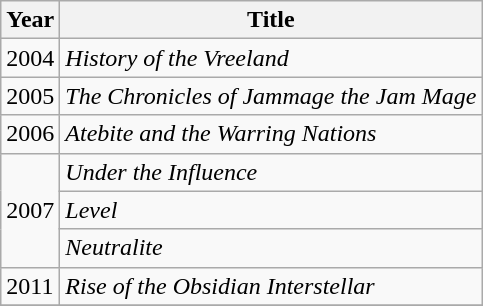<table class="wikitable sortable">
<tr>
<th>Year</th>
<th>Title</th>
</tr>
<tr>
<td>2004</td>
<td><em>History of the Vreeland</em></td>
</tr>
<tr>
<td>2005</td>
<td><em>The Chronicles of Jammage the Jam Mage</em></td>
</tr>
<tr>
<td>2006</td>
<td><em>Atebite and the Warring Nations</em></td>
</tr>
<tr>
<td rowspan="3">2007</td>
<td><em>Under the Influence</em></td>
</tr>
<tr>
<td><em>Level</em></td>
</tr>
<tr>
<td><em>Neutralite</em></td>
</tr>
<tr>
<td>2011</td>
<td><em>Rise of the Obsidian Interstellar</em></td>
</tr>
<tr>
</tr>
</table>
